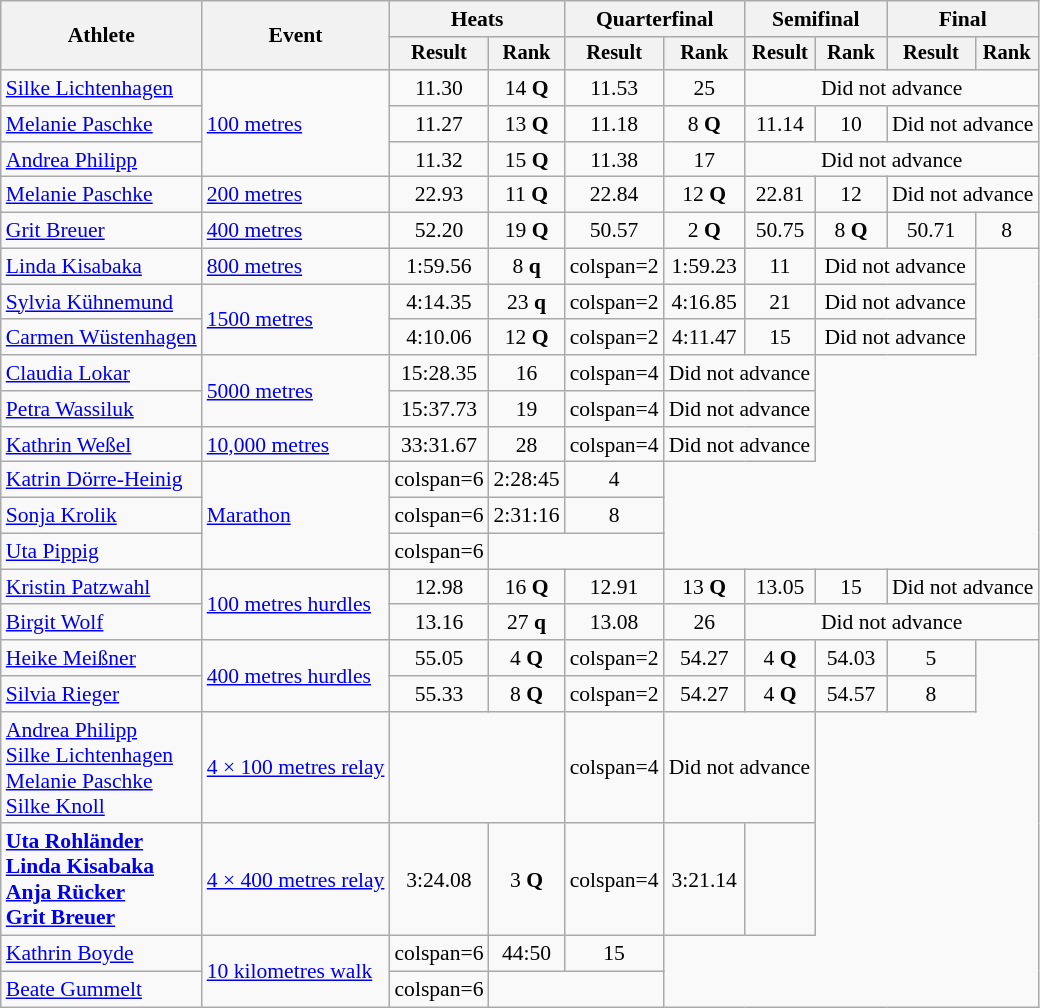<table class="wikitable" style="font-size:90%">
<tr>
<th rowspan="2">Athlete</th>
<th rowspan="2">Event</th>
<th colspan="2">Heats</th>
<th colspan="2">Quarterfinal</th>
<th colspan="2">Semifinal</th>
<th colspan="2">Final</th>
</tr>
<tr style="font-size:95%">
<th>Result</th>
<th>Rank</th>
<th>Result</th>
<th>Rank</th>
<th>Result</th>
<th>Rank</th>
<th>Result</th>
<th>Rank</th>
</tr>
<tr align=center>
<td align=left><a href='#'>Silke Lichtenhagen</a></td>
<td align=left rowspan=3><a href='#'>100 metres</a></td>
<td>11.30</td>
<td>14 <strong>Q</strong></td>
<td>11.53</td>
<td>25</td>
<td colspan=4>Did not advance</td>
</tr>
<tr align=center>
<td align=left><a href='#'>Melanie Paschke</a></td>
<td>11.27</td>
<td>13 <strong>Q</strong></td>
<td>11.18</td>
<td>8 <strong>Q</strong></td>
<td>11.14</td>
<td>10</td>
<td colspan=2>Did not advance</td>
</tr>
<tr align=center>
<td align=left><a href='#'>Andrea Philipp</a></td>
<td>11.32</td>
<td>15 <strong>Q</strong></td>
<td>11.38</td>
<td>17</td>
<td colspan=4>Did not advance</td>
</tr>
<tr align=center>
<td align=left><a href='#'>Melanie Paschke</a></td>
<td align=left><a href='#'>200 metres</a></td>
<td>22.93</td>
<td>11 <strong>Q</strong></td>
<td>22.84</td>
<td>12 <strong>Q</strong></td>
<td>22.81</td>
<td>12</td>
<td colspan=2>Did not advance</td>
</tr>
<tr align=center>
<td align=left><a href='#'>Grit Breuer</a></td>
<td align=left><a href='#'>400 metres</a></td>
<td>52.20</td>
<td>19 <strong>Q</strong></td>
<td>50.57</td>
<td>2 <strong>Q</strong></td>
<td>50.75</td>
<td>8 <strong>Q</strong></td>
<td>50.71</td>
<td>8</td>
</tr>
<tr align=center>
<td align=left><a href='#'>Linda Kisabaka</a></td>
<td align=left><a href='#'>800 metres</a></td>
<td>1:59.56</td>
<td>8 <strong>q</strong></td>
<td>colspan=2</td>
<td>1:59.23</td>
<td>11</td>
<td colspan=2>Did not advance</td>
</tr>
<tr align=center>
<td align=left><a href='#'>Sylvia Kühnemund</a></td>
<td align=left rowspan=2><a href='#'>1500 metres</a></td>
<td>4:14.35</td>
<td>23 <strong>q</strong></td>
<td>colspan=2</td>
<td>4:16.85</td>
<td>21</td>
<td colspan=2>Did not advance</td>
</tr>
<tr align=center>
<td align=left><a href='#'>Carmen Wüstenhagen</a></td>
<td>4:10.06</td>
<td>12 <strong>Q</strong></td>
<td>colspan=2</td>
<td>4:11.47</td>
<td>15</td>
<td colspan=2>Did not advance</td>
</tr>
<tr align=center>
<td align=left><a href='#'>Claudia Lokar</a></td>
<td align=left rowspan=2><a href='#'>5000 metres</a></td>
<td>15:28.35</td>
<td>16</td>
<td>colspan=4</td>
<td colspan=2>Did not advance</td>
</tr>
<tr align=center>
<td align=left><a href='#'>Petra Wassiluk</a></td>
<td>15:37.73</td>
<td>19</td>
<td>colspan=4</td>
<td colspan=2>Did not advance</td>
</tr>
<tr align=center>
<td align=left><a href='#'>Kathrin Weßel</a></td>
<td align=left><a href='#'>10,000 metres</a></td>
<td>33:31.67</td>
<td>28</td>
<td>colspan=4</td>
<td colspan=2>Did not advance</td>
</tr>
<tr align=center>
<td align=left><a href='#'>Katrin Dörre-Heinig</a></td>
<td align=left rowspan=3><a href='#'>Marathon</a></td>
<td>colspan=6</td>
<td>2:28:45</td>
<td>4</td>
</tr>
<tr align=center>
<td align=left><a href='#'>Sonja Krolik</a></td>
<td>colspan=6</td>
<td>2:31:16</td>
<td>8</td>
</tr>
<tr align=center>
<td align=left><a href='#'>Uta Pippig</a></td>
<td>colspan=6</td>
<td colspan=2></td>
</tr>
<tr align=center>
<td align=left><a href='#'>Kristin Patzwahl</a></td>
<td align=left rowspan=2><a href='#'>100 metres hurdles</a></td>
<td>12.98</td>
<td>16 <strong>Q</strong></td>
<td>12.91</td>
<td>13 <strong>Q</strong></td>
<td>13.05</td>
<td>15</td>
<td colspan=2>Did not advance</td>
</tr>
<tr align=center>
<td align=left><a href='#'>Birgit Wolf</a></td>
<td>13.16</td>
<td>27 <strong>q</strong></td>
<td>13.08</td>
<td>26</td>
<td colspan=4>Did not advance</td>
</tr>
<tr align=center>
<td align=left><a href='#'>Heike Meißner</a></td>
<td align=left rowspan=2><a href='#'>400 metres hurdles</a></td>
<td>55.05</td>
<td>4 <strong>Q</strong></td>
<td>colspan=2</td>
<td>54.27</td>
<td>4 <strong>Q</strong></td>
<td>54.03</td>
<td>5</td>
</tr>
<tr align=center>
<td align=left><a href='#'>Silvia Rieger</a></td>
<td>55.33</td>
<td>8 <strong>Q</strong></td>
<td>colspan=2</td>
<td>54.27</td>
<td>4 <strong>Q</strong></td>
<td>54.57</td>
<td>8</td>
</tr>
<tr align=center>
<td align=left><a href='#'>Andrea Philipp</a><br><a href='#'>Silke Lichtenhagen</a><br><a href='#'>Melanie Paschke</a><br><a href='#'>Silke Knoll</a></td>
<td align=left><a href='#'>4 × 100 metres relay</a></td>
<td colspan=2></td>
<td>colspan=4</td>
<td colspan=2>Did not advance</td>
</tr>
<tr align=center>
<td align=left><strong><a href='#'>Uta Rohländer</a><br><a href='#'>Linda Kisabaka</a><br><a href='#'>Anja Rücker</a><br><a href='#'>Grit Breuer</a></strong></td>
<td align=left><a href='#'>4 × 400 metres relay</a></td>
<td>3:24.08</td>
<td>3 <strong>Q</strong></td>
<td>colspan=4</td>
<td>3:21.14</td>
<td></td>
</tr>
<tr align=center>
<td align=left><a href='#'>Kathrin Boyde</a></td>
<td align=left rowspan=2><a href='#'>10 kilometres walk</a></td>
<td>colspan=6</td>
<td>44:50</td>
<td>15</td>
</tr>
<tr align=center>
<td align=left><a href='#'>Beate Gummelt</a></td>
<td>colspan=6</td>
<td colspan=2></td>
</tr>
</table>
